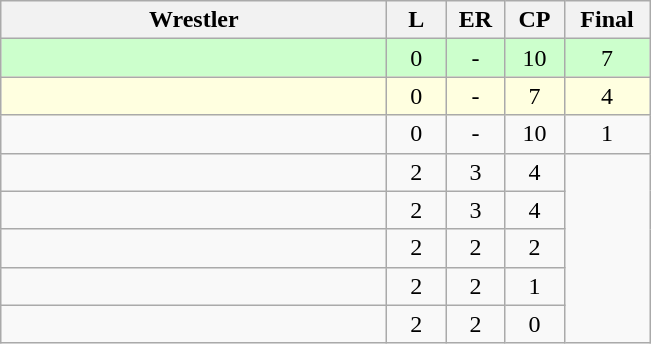<table class="wikitable" style="text-align: center;" |>
<tr>
<th width="250">Wrestler</th>
<th width="32">L</th>
<th width="32">ER</th>
<th width="32">CP</th>
<th width="50">Final</th>
</tr>
<tr bgcolor="ccffcc">
<td style="text-align:left;"></td>
<td>0</td>
<td>-</td>
<td>10</td>
<td>7</td>
</tr>
<tr bgcolor="lightyellow">
<td style="text-align:left;"></td>
<td>0</td>
<td>-</td>
<td>7</td>
<td>4</td>
</tr>
<tr>
<td style="text-align:left;"></td>
<td>0</td>
<td>-</td>
<td>10</td>
<td>1</td>
</tr>
<tr>
<td style="text-align:left;"></td>
<td>2</td>
<td>3</td>
<td>4</td>
</tr>
<tr>
<td style="text-align:left;"></td>
<td>2</td>
<td>3</td>
<td>4</td>
</tr>
<tr>
<td style="text-align:left;"></td>
<td>2</td>
<td>2</td>
<td>2</td>
</tr>
<tr>
<td style="text-align:left;"></td>
<td>2</td>
<td>2</td>
<td>1</td>
</tr>
<tr>
<td style="text-align:left;"></td>
<td>2</td>
<td>2</td>
<td>0</td>
</tr>
</table>
